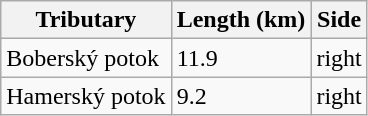<table class="wikitable">
<tr>
<th>Tributary</th>
<th>Length (km)</th>
<th>Side</th>
</tr>
<tr>
<td>Boberský potok</td>
<td>11.9</td>
<td>right</td>
</tr>
<tr>
<td>Hamerský potok</td>
<td>9.2</td>
<td>right</td>
</tr>
</table>
